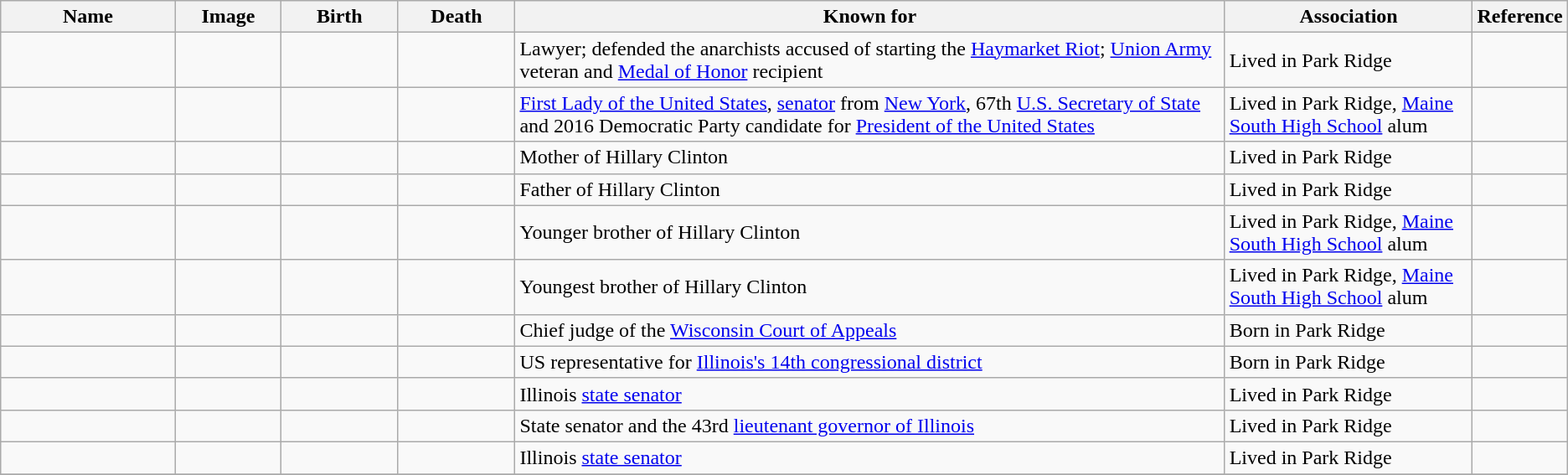<table class="wikitable sortable">
<tr>
<th scope="col" width="140">Name</th>
<th scope="col" width="80" class="unsortable">Image</th>
<th scope="col" width="90">Birth</th>
<th scope="col" width="90">Death</th>
<th scope="col" width="600" class="unsortable">Known for</th>
<th scope="col" width="200" class="unsortable">Association</th>
<th scope="col" width="30" class="unsortable">Reference</th>
</tr>
<tr>
<td></td>
<td></td>
<td align=right></td>
<td align=right></td>
<td>Lawyer; defended the anarchists accused of starting the <a href='#'>Haymarket Riot</a>; <a href='#'>Union Army</a> veteran and <a href='#'>Medal of Honor</a> recipient</td>
<td>Lived in Park Ridge</td>
<td align="center"></td>
</tr>
<tr>
<td></td>
<td></td>
<td align=right></td>
<td></td>
<td><a href='#'>First Lady of the United States</a>, <a href='#'>senator</a> from <a href='#'>New York</a>, 67th <a href='#'>U.S. Secretary of State</a> and 2016 Democratic Party candidate for <a href='#'>President of the United States</a></td>
<td>Lived in Park Ridge, <a href='#'>Maine South High School</a> alum</td>
<td align="center"></td>
</tr>
<tr>
<td></td>
<td></td>
<td align=right></td>
<td align=right></td>
<td>Mother of Hillary Clinton</td>
<td>Lived in Park Ridge</td>
<td align="center"></td>
</tr>
<tr>
<td></td>
<td></td>
<td align=right></td>
<td align=right></td>
<td>Father of Hillary Clinton</td>
<td>Lived in Park Ridge</td>
<td align="center"></td>
</tr>
<tr>
<td></td>
<td></td>
<td align=right></td>
<td></td>
<td>Younger brother of Hillary Clinton</td>
<td>Lived in Park Ridge, <a href='#'>Maine South High School</a> alum</td>
<td align="center"></td>
</tr>
<tr>
<td></td>
<td></td>
<td align=right></td>
<td></td>
<td>Youngest brother of Hillary Clinton</td>
<td>Lived in Park Ridge, <a href='#'>Maine South High School</a> alum</td>
<td align="center"></td>
</tr>
<tr>
<td></td>
<td></td>
<td></td>
<td></td>
<td>Chief judge of the <a href='#'>Wisconsin Court of Appeals</a></td>
<td>Born in Park Ridge</td>
<td align="center"></td>
</tr>
<tr>
<td></td>
<td></td>
<td align=right></td>
<td></td>
<td>US representative for <a href='#'>Illinois's 14th congressional district</a></td>
<td>Born in Park Ridge</td>
<td align="center"></td>
</tr>
<tr>
<td></td>
<td></td>
<td align=right></td>
<td></td>
<td>Illinois <a href='#'>state senator</a></td>
<td>Lived in Park Ridge</td>
<td align="center"></td>
</tr>
<tr>
<td></td>
<td></td>
<td align=right></td>
<td></td>
<td>State senator and the 43rd <a href='#'>lieutenant governor of Illinois</a></td>
<td>Lived in Park Ridge</td>
<td align="center"></td>
</tr>
<tr>
<td></td>
<td></td>
<td align=right></td>
<td></td>
<td>Illinois <a href='#'>state senator</a></td>
<td>Lived in Park Ridge</td>
<td align="center"></td>
</tr>
<tr>
</tr>
</table>
